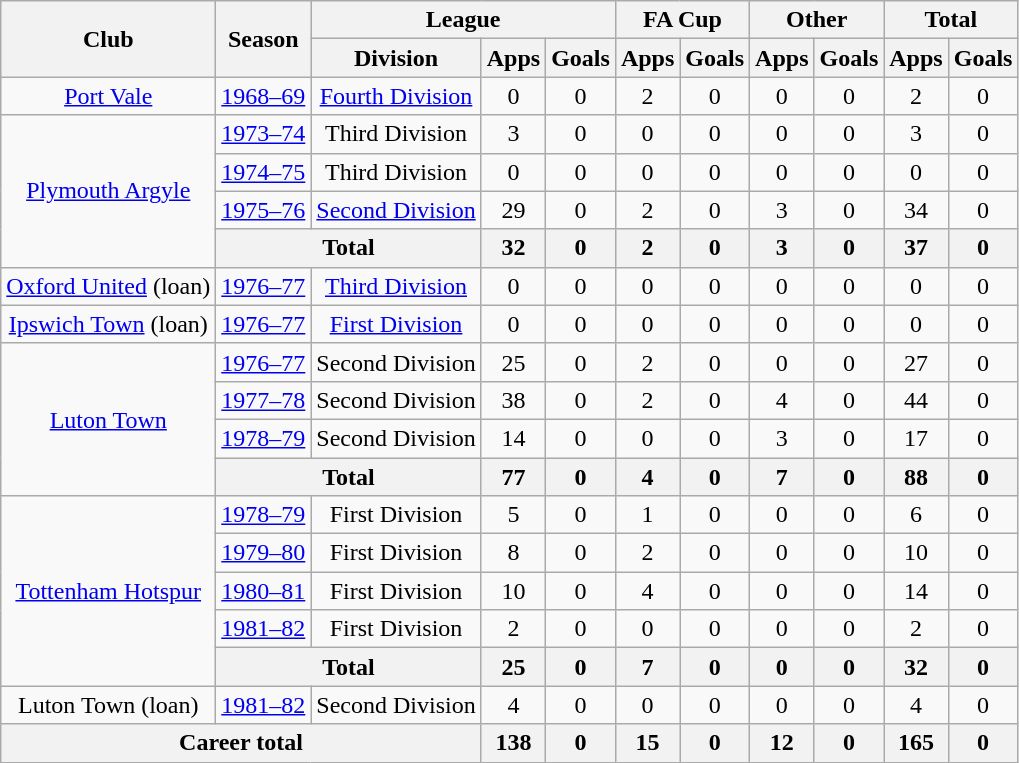<table class="wikitable" style="text-align:center">
<tr>
<th rowspan="2">Club</th>
<th rowspan="2">Season</th>
<th colspan="3">League</th>
<th colspan="2">FA Cup</th>
<th colspan="2">Other</th>
<th colspan="2">Total</th>
</tr>
<tr>
<th>Division</th>
<th>Apps</th>
<th>Goals</th>
<th>Apps</th>
<th>Goals</th>
<th>Apps</th>
<th>Goals</th>
<th>Apps</th>
<th>Goals</th>
</tr>
<tr>
<td><a href='#'>Port Vale</a></td>
<td><a href='#'>1968–69</a></td>
<td><a href='#'>Fourth Division</a></td>
<td>0</td>
<td>0</td>
<td>2</td>
<td>0</td>
<td>0</td>
<td>0</td>
<td>2</td>
<td>0</td>
</tr>
<tr>
<td rowspan="4"><a href='#'>Plymouth Argyle</a></td>
<td><a href='#'>1973–74</a></td>
<td>Third Division</td>
<td>3</td>
<td>0</td>
<td>0</td>
<td>0</td>
<td>0</td>
<td>0</td>
<td>3</td>
<td>0</td>
</tr>
<tr>
<td><a href='#'>1974–75</a></td>
<td>Third Division</td>
<td>0</td>
<td>0</td>
<td>0</td>
<td>0</td>
<td>0</td>
<td>0</td>
<td>0</td>
<td>0</td>
</tr>
<tr>
<td><a href='#'>1975–76</a></td>
<td><a href='#'>Second Division</a></td>
<td>29</td>
<td>0</td>
<td>2</td>
<td>0</td>
<td>3</td>
<td>0</td>
<td>34</td>
<td>0</td>
</tr>
<tr>
<th colspan="2">Total</th>
<th>32</th>
<th>0</th>
<th>2</th>
<th>0</th>
<th>3</th>
<th>0</th>
<th>37</th>
<th>0</th>
</tr>
<tr>
<td><a href='#'>Oxford United</a> (loan)</td>
<td><a href='#'>1976–77</a></td>
<td><a href='#'>Third Division</a></td>
<td>0</td>
<td>0</td>
<td>0</td>
<td>0</td>
<td>0</td>
<td>0</td>
<td>0</td>
<td>0</td>
</tr>
<tr>
<td><a href='#'>Ipswich Town</a> (loan)</td>
<td><a href='#'>1976–77</a></td>
<td><a href='#'>First Division</a></td>
<td>0</td>
<td>0</td>
<td>0</td>
<td>0</td>
<td>0</td>
<td>0</td>
<td>0</td>
<td>0</td>
</tr>
<tr>
<td rowspan="4"><a href='#'>Luton Town</a></td>
<td><a href='#'>1976–77</a></td>
<td>Second Division</td>
<td>25</td>
<td>0</td>
<td>2</td>
<td>0</td>
<td>0</td>
<td>0</td>
<td>27</td>
<td>0</td>
</tr>
<tr>
<td><a href='#'>1977–78</a></td>
<td>Second Division</td>
<td>38</td>
<td>0</td>
<td>2</td>
<td>0</td>
<td>4</td>
<td>0</td>
<td>44</td>
<td>0</td>
</tr>
<tr>
<td><a href='#'>1978–79</a></td>
<td>Second Division</td>
<td>14</td>
<td>0</td>
<td>0</td>
<td>0</td>
<td>3</td>
<td>0</td>
<td>17</td>
<td>0</td>
</tr>
<tr>
<th colspan="2">Total</th>
<th>77</th>
<th>0</th>
<th>4</th>
<th>0</th>
<th>7</th>
<th>0</th>
<th>88</th>
<th>0</th>
</tr>
<tr>
<td rowspan="5"><a href='#'>Tottenham Hotspur</a></td>
<td><a href='#'>1978–79</a></td>
<td>First Division</td>
<td>5</td>
<td>0</td>
<td>1</td>
<td>0</td>
<td>0</td>
<td>0</td>
<td>6</td>
<td>0</td>
</tr>
<tr>
<td><a href='#'>1979–80</a></td>
<td>First Division</td>
<td>8</td>
<td>0</td>
<td>2</td>
<td>0</td>
<td>0</td>
<td>0</td>
<td>10</td>
<td>0</td>
</tr>
<tr>
<td><a href='#'>1980–81</a></td>
<td>First Division</td>
<td>10</td>
<td>0</td>
<td>4</td>
<td>0</td>
<td>0</td>
<td>0</td>
<td>14</td>
<td>0</td>
</tr>
<tr>
<td><a href='#'>1981–82</a></td>
<td>First Division</td>
<td>2</td>
<td>0</td>
<td>0</td>
<td>0</td>
<td>0</td>
<td>0</td>
<td>2</td>
<td>0</td>
</tr>
<tr>
<th colspan="2">Total</th>
<th>25</th>
<th>0</th>
<th>7</th>
<th>0</th>
<th>0</th>
<th>0</th>
<th>32</th>
<th>0</th>
</tr>
<tr>
<td>Luton Town (loan)</td>
<td><a href='#'>1981–82</a></td>
<td>Second Division</td>
<td>4</td>
<td>0</td>
<td>0</td>
<td>0</td>
<td>0</td>
<td>0</td>
<td>4</td>
<td>0</td>
</tr>
<tr>
<th colspan="3">Career total</th>
<th>138</th>
<th>0</th>
<th>15</th>
<th>0</th>
<th>12</th>
<th>0</th>
<th>165</th>
<th>0</th>
</tr>
</table>
